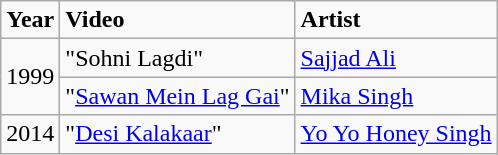<table class="wikitable sortable">
<tr>
<td><strong>Year</strong></td>
<td><strong>Video</strong></td>
<td><strong>Artist</strong></td>
</tr>
<tr>
<td rowspan="2">1999</td>
<td>"Sohni Lagdi"</td>
<td><a href='#'>Sajjad Ali</a></td>
</tr>
<tr>
<td>"<a href='#'>Sawan Mein Lag Gai</a>"</td>
<td><a href='#'>Mika Singh</a></td>
</tr>
<tr>
<td>2014</td>
<td>"<a href='#'>Desi Kalakaar</a>"</td>
<td><a href='#'>Yo Yo Honey Singh</a></td>
</tr>
</table>
